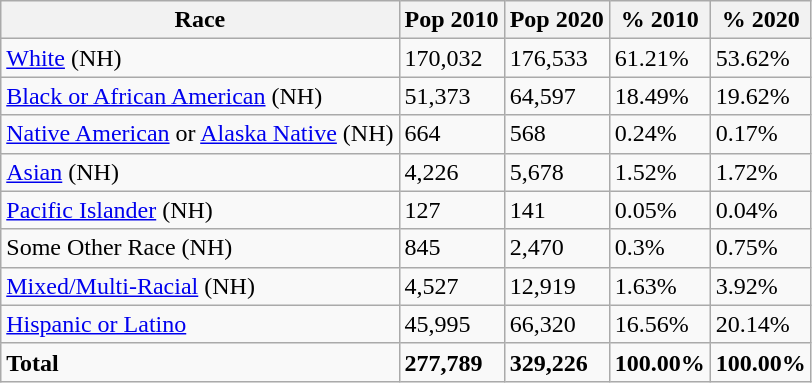<table class="wikitable">
<tr>
<th>Race</th>
<th>Pop 2010</th>
<th>Pop 2020</th>
<th>% 2010</th>
<th>% 2020</th>
</tr>
<tr>
<td><a href='#'>White</a> (NH)</td>
<td>170,032</td>
<td>176,533</td>
<td>61.21%</td>
<td>53.62%</td>
</tr>
<tr>
<td><a href='#'>Black or African American</a> (NH)</td>
<td>51,373</td>
<td>64,597</td>
<td>18.49%</td>
<td>19.62%</td>
</tr>
<tr>
<td><a href='#'>Native American</a> or <a href='#'>Alaska Native</a> (NH)</td>
<td>664</td>
<td>568</td>
<td>0.24%</td>
<td>0.17%</td>
</tr>
<tr>
<td><a href='#'>Asian</a> (NH)</td>
<td>4,226</td>
<td>5,678</td>
<td>1.52%</td>
<td>1.72%</td>
</tr>
<tr>
<td><a href='#'>Pacific Islander</a> (NH)</td>
<td>127</td>
<td>141</td>
<td>0.05%</td>
<td>0.04%</td>
</tr>
<tr>
<td>Some Other Race (NH)</td>
<td>845</td>
<td>2,470</td>
<td>0.3%</td>
<td>0.75%</td>
</tr>
<tr>
<td><a href='#'>Mixed/Multi-Racial</a> (NH)</td>
<td>4,527</td>
<td>12,919</td>
<td>1.63%</td>
<td>3.92%</td>
</tr>
<tr>
<td><a href='#'>Hispanic or Latino</a></td>
<td>45,995</td>
<td>66,320</td>
<td>16.56%</td>
<td>20.14%</td>
</tr>
<tr>
<td><strong>Total</strong></td>
<td><strong>277,789</strong></td>
<td><strong>329,226</strong></td>
<td><strong>100.00%</strong></td>
<td><strong>100.00%</strong></td>
</tr>
</table>
